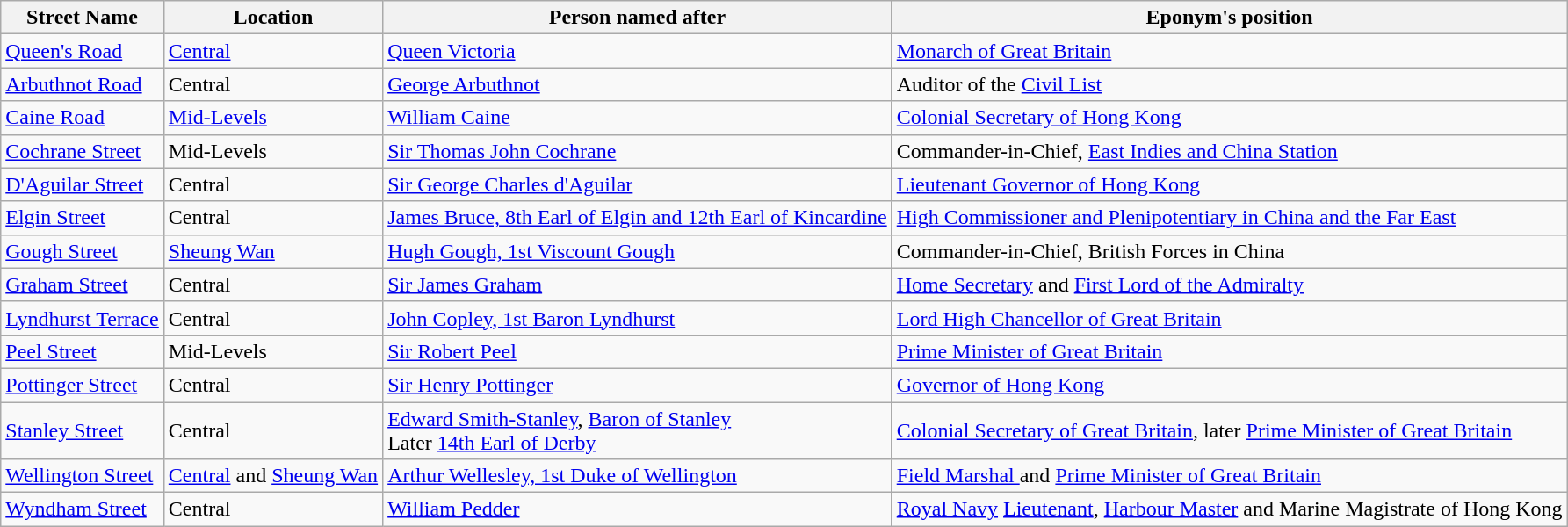<table class="wikitable">
<tr>
<th>Street Name</th>
<th>Location</th>
<th>Person named after</th>
<th>Eponym's position</th>
</tr>
<tr>
<td><a href='#'>Queen's Road</a></td>
<td><a href='#'>Central</a></td>
<td><a href='#'>Queen Victoria</a></td>
<td><a href='#'>Monarch of Great Britain</a></td>
</tr>
<tr>
<td><a href='#'>Arbuthnot Road</a></td>
<td>Central</td>
<td><a href='#'>George Arbuthnot</a></td>
<td>Auditor of the <a href='#'>Civil List</a></td>
</tr>
<tr>
<td><a href='#'>Caine Road</a></td>
<td><a href='#'>Mid-Levels</a></td>
<td><a href='#'>William Caine</a></td>
<td><a href='#'>Colonial Secretary of Hong Kong</a></td>
</tr>
<tr>
<td><a href='#'>Cochrane Street</a></td>
<td>Mid-Levels</td>
<td><a href='#'>Sir Thomas John Cochrane</a></td>
<td>Commander-in-Chief, <a href='#'>East Indies and China Station</a></td>
</tr>
<tr>
<td><a href='#'>D'Aguilar Street</a></td>
<td>Central</td>
<td><a href='#'>Sir George Charles d'Aguilar</a></td>
<td><a href='#'>Lieutenant Governor of Hong Kong</a></td>
</tr>
<tr>
<td><a href='#'>Elgin Street</a></td>
<td>Central</td>
<td><a href='#'>James Bruce, 8th Earl of Elgin and 12th Earl of Kincardine</a></td>
<td><a href='#'>High Commissioner and Plenipotentiary in China and the Far East</a></td>
</tr>
<tr>
<td><a href='#'>Gough Street</a></td>
<td><a href='#'>Sheung Wan</a></td>
<td><a href='#'>Hugh Gough, 1st Viscount Gough</a></td>
<td>Commander-in-Chief, British Forces in China</td>
</tr>
<tr>
<td><a href='#'>Graham Street</a></td>
<td>Central</td>
<td><a href='#'>Sir James Graham</a></td>
<td><a href='#'>Home Secretary</a> and <a href='#'>First Lord of the Admiralty</a></td>
</tr>
<tr>
<td><a href='#'>Lyndhurst Terrace</a></td>
<td>Central</td>
<td><a href='#'>John Copley, 1st Baron Lyndhurst</a></td>
<td><a href='#'>Lord High Chancellor of Great Britain</a></td>
</tr>
<tr>
<td><a href='#'>Peel Street</a></td>
<td>Mid-Levels</td>
<td><a href='#'>Sir Robert Peel</a></td>
<td><a href='#'>Prime Minister of Great Britain</a></td>
</tr>
<tr>
<td><a href='#'>Pottinger Street</a></td>
<td>Central</td>
<td><a href='#'>Sir Henry Pottinger</a></td>
<td><a href='#'>Governor of Hong Kong</a></td>
</tr>
<tr>
<td><a href='#'>Stanley Street</a></td>
<td>Central</td>
<td><a href='#'>Edward Smith-Stanley</a>, <a href='#'>Baron of Stanley</a><br>Later <a href='#'>14th Earl of Derby</a></td>
<td><a href='#'>Colonial Secretary of Great Britain</a>, later <a href='#'>Prime Minister of Great Britain</a></td>
</tr>
<tr>
<td><a href='#'>Wellington Street</a></td>
<td><a href='#'>Central</a> and <a href='#'>Sheung Wan</a></td>
<td><a href='#'>Arthur Wellesley, 1st Duke of Wellington</a></td>
<td><a href='#'>Field Marshal </a> and <a href='#'>Prime Minister of Great Britain</a></td>
</tr>
<tr>
<td><a href='#'>Wyndham Street</a></td>
<td>Central</td>
<td><a href='#'>William Pedder</a></td>
<td><a href='#'>Royal Navy</a> <a href='#'>Lieutenant</a>, <a href='#'>Harbour Master</a> and Marine Magistrate of Hong Kong</td>
</tr>
</table>
